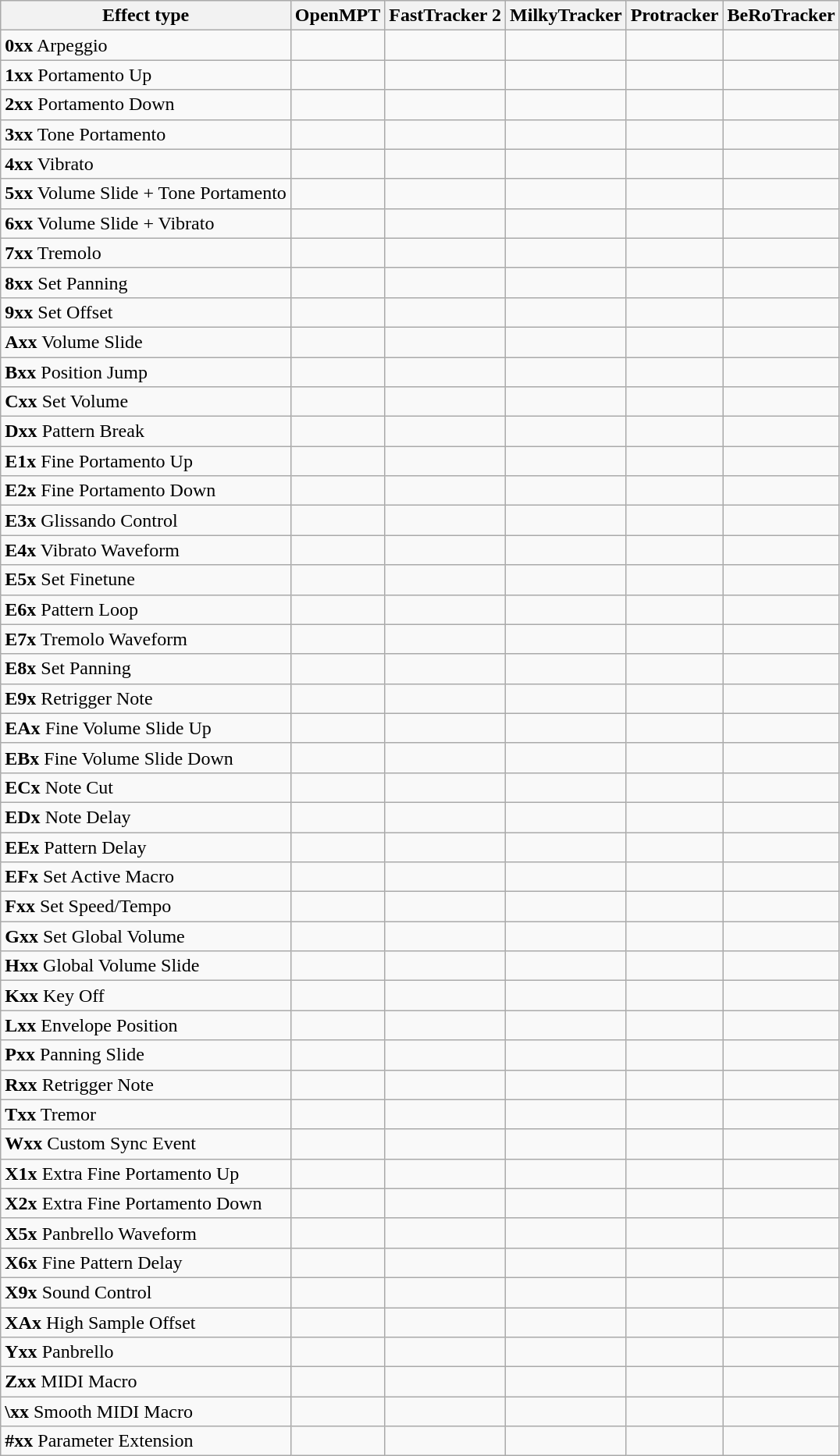<table class="wikitable sortable collapsible collapsed">
<tr>
<th>Effect type</th>
<th>OpenMPT</th>
<th>FastTracker 2</th>
<th>MilkyTracker</th>
<th>Protracker</th>
<th>BeRoTracker</th>
</tr>
<tr>
<td><strong>0xx</strong> Arpeggio</td>
<td></td>
<td></td>
<td></td>
<td></td>
<td></td>
</tr>
<tr>
<td><strong>1xx</strong> Portamento Up</td>
<td></td>
<td></td>
<td></td>
<td></td>
<td></td>
</tr>
<tr>
<td><strong>2xx</strong> Portamento Down</td>
<td></td>
<td></td>
<td></td>
<td></td>
<td></td>
</tr>
<tr>
<td><strong>3xx</strong> Tone Portamento</td>
<td></td>
<td></td>
<td></td>
<td></td>
<td></td>
</tr>
<tr>
<td><strong>4xx</strong> Vibrato</td>
<td></td>
<td></td>
<td></td>
<td></td>
<td></td>
</tr>
<tr>
<td><strong>5xx</strong> Volume Slide + Tone Portamento</td>
<td></td>
<td></td>
<td></td>
<td></td>
<td></td>
</tr>
<tr>
<td><strong>6xx</strong> Volume Slide + Vibrato</td>
<td></td>
<td></td>
<td></td>
<td></td>
<td></td>
</tr>
<tr>
<td><strong>7xx</strong> Tremolo</td>
<td></td>
<td></td>
<td></td>
<td></td>
<td></td>
</tr>
<tr>
<td><strong>8xx</strong> Set Panning</td>
<td></td>
<td></td>
<td></td>
<td></td>
<td></td>
</tr>
<tr>
<td><strong>9xx</strong> Set Offset</td>
<td></td>
<td></td>
<td></td>
<td></td>
<td></td>
</tr>
<tr>
<td><strong>Axx</strong> Volume Slide</td>
<td></td>
<td></td>
<td></td>
<td></td>
<td></td>
</tr>
<tr>
<td><strong>Bxx</strong> Position Jump</td>
<td></td>
<td></td>
<td></td>
<td></td>
<td></td>
</tr>
<tr>
<td><strong>Cxx</strong> Set Volume</td>
<td></td>
<td></td>
<td></td>
<td></td>
<td></td>
</tr>
<tr>
<td><strong>Dxx</strong> Pattern Break</td>
<td></td>
<td></td>
<td></td>
<td></td>
<td></td>
</tr>
<tr>
<td><strong>E1x</strong> Fine Portamento Up</td>
<td></td>
<td></td>
<td></td>
<td></td>
<td></td>
</tr>
<tr>
<td><strong>E2x</strong> Fine Portamento Down</td>
<td></td>
<td></td>
<td></td>
<td></td>
<td></td>
</tr>
<tr>
<td><strong>E3x</strong> Glissando Control</td>
<td></td>
<td></td>
<td></td>
<td></td>
<td></td>
</tr>
<tr>
<td><strong>E4x</strong> Vibrato Waveform</td>
<td></td>
<td></td>
<td></td>
<td></td>
<td></td>
</tr>
<tr>
<td><strong>E5x</strong> Set Finetune</td>
<td></td>
<td></td>
<td></td>
<td></td>
<td></td>
</tr>
<tr>
<td><strong>E6x</strong> Pattern Loop</td>
<td></td>
<td></td>
<td></td>
<td></td>
<td></td>
</tr>
<tr>
<td><strong>E7x</strong> Tremolo Waveform</td>
<td></td>
<td></td>
<td></td>
<td></td>
<td></td>
</tr>
<tr>
<td><strong>E8x</strong> Set Panning</td>
<td></td>
<td></td>
<td></td>
<td></td>
<td></td>
</tr>
<tr>
<td><strong>E9x</strong> Retrigger Note</td>
<td></td>
<td></td>
<td></td>
<td></td>
<td></td>
</tr>
<tr>
<td><strong>EAx</strong> Fine Volume Slide Up</td>
<td></td>
<td></td>
<td></td>
<td></td>
<td></td>
</tr>
<tr>
<td><strong>EBx</strong> Fine Volume Slide Down</td>
<td></td>
<td></td>
<td></td>
<td></td>
<td></td>
</tr>
<tr>
<td><strong>ECx</strong> Note Cut</td>
<td></td>
<td></td>
<td></td>
<td></td>
<td></td>
</tr>
<tr>
<td><strong>EDx</strong> Note Delay</td>
<td></td>
<td></td>
<td></td>
<td></td>
<td></td>
</tr>
<tr>
<td><strong>EEx</strong> Pattern Delay</td>
<td></td>
<td></td>
<td></td>
<td></td>
<td></td>
</tr>
<tr>
<td><strong>EFx</strong> Set Active Macro</td>
<td></td>
<td></td>
<td></td>
<td></td>
<td></td>
</tr>
<tr>
<td><strong>Fxx</strong> Set Speed/Tempo</td>
<td></td>
<td></td>
<td></td>
<td></td>
<td></td>
</tr>
<tr>
<td><strong>Gxx</strong> Set Global Volume</td>
<td></td>
<td></td>
<td></td>
<td></td>
<td></td>
</tr>
<tr>
<td><strong>Hxx</strong> Global Volume Slide</td>
<td></td>
<td></td>
<td></td>
<td></td>
<td></td>
</tr>
<tr>
<td><strong>Kxx</strong> Key Off</td>
<td></td>
<td></td>
<td></td>
<td></td>
<td></td>
</tr>
<tr>
<td><strong>Lxx</strong> Envelope Position</td>
<td></td>
<td></td>
<td></td>
<td></td>
<td></td>
</tr>
<tr>
<td><strong>Pxx</strong> Panning Slide</td>
<td></td>
<td></td>
<td></td>
<td></td>
<td></td>
</tr>
<tr>
<td><strong>Rxx</strong> Retrigger Note</td>
<td></td>
<td></td>
<td></td>
<td></td>
<td></td>
</tr>
<tr>
<td><strong>Txx</strong> Tremor</td>
<td></td>
<td></td>
<td></td>
<td></td>
<td></td>
</tr>
<tr>
<td><strong>Wxx</strong> Custom Sync Event</td>
<td></td>
<td></td>
<td></td>
<td></td>
<td></td>
</tr>
<tr>
<td><strong>X1x</strong> Extra Fine Portamento Up</td>
<td></td>
<td></td>
<td></td>
<td></td>
<td></td>
</tr>
<tr>
<td><strong>X2x</strong> Extra Fine Portamento Down</td>
<td></td>
<td></td>
<td></td>
<td></td>
<td></td>
</tr>
<tr>
<td><strong>X5x</strong> Panbrello Waveform</td>
<td></td>
<td></td>
<td></td>
<td></td>
<td></td>
</tr>
<tr>
<td><strong>X6x</strong> Fine Pattern Delay</td>
<td></td>
<td></td>
<td></td>
<td></td>
<td></td>
</tr>
<tr>
<td><strong>X9x</strong> Sound Control</td>
<td></td>
<td></td>
<td></td>
<td></td>
<td></td>
</tr>
<tr>
<td><strong>XAx</strong> High Sample Offset</td>
<td></td>
<td></td>
<td></td>
<td></td>
<td></td>
</tr>
<tr>
<td><strong>Yxx</strong> Panbrello</td>
<td></td>
<td></td>
<td></td>
<td></td>
<td></td>
</tr>
<tr>
<td><strong>Zxx</strong> MIDI Macro</td>
<td></td>
<td></td>
<td></td>
<td></td>
<td></td>
</tr>
<tr>
<td><strong>\xx</strong> Smooth MIDI Macro</td>
<td></td>
<td></td>
<td></td>
<td></td>
<td></td>
</tr>
<tr>
<td><strong>#xx</strong> Parameter Extension</td>
<td></td>
<td></td>
<td></td>
<td></td>
<td></td>
</tr>
</table>
